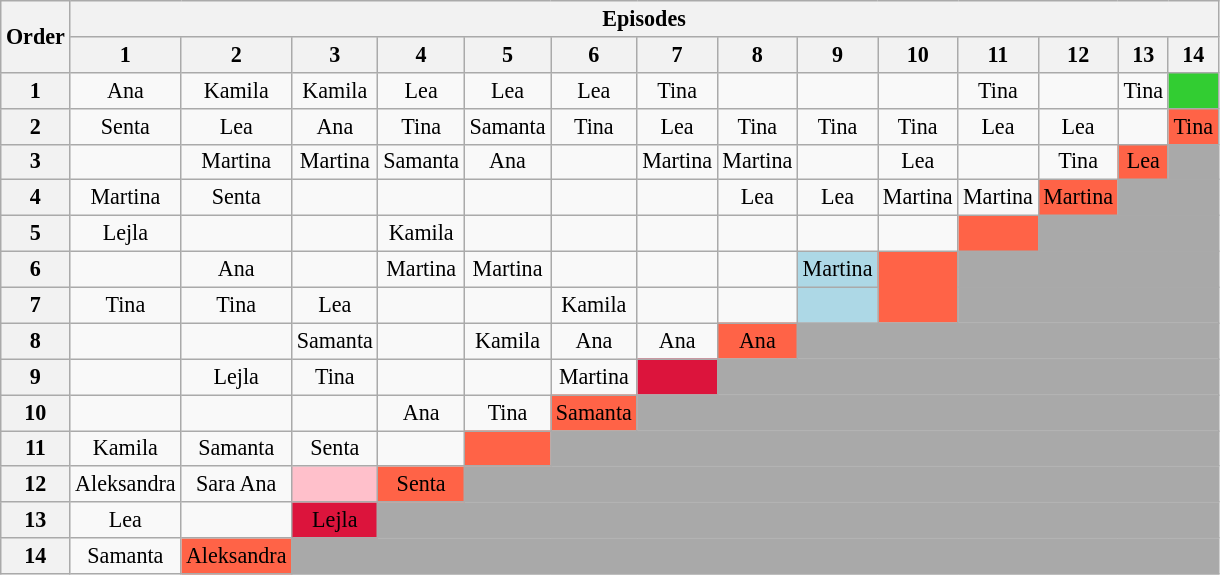<table class="wikitable" style="text-align:center; font-size:92%">
<tr>
<th rowspan=2>Order</th>
<th colspan=14>Episodes</th>
</tr>
<tr>
<th>1</th>
<th>2</th>
<th>3</th>
<th>4</th>
<th>5</th>
<th>6</th>
<th>7</th>
<th>8</th>
<th>9</th>
<th>10</th>
<th>11</th>
<th>12</th>
<th>13</th>
<th>14</th>
</tr>
<tr>
<th>1</th>
<td>Ana</td>
<td>Kamila</td>
<td>Kamila</td>
<td>Lea</td>
<td>Lea</td>
<td>Lea</td>
<td>Tina</td>
<td></td>
<td></td>
<td></td>
<td>Tina</td>
<td></td>
<td>Tina</td>
<td style="background:limegreen;"></td>
</tr>
<tr>
<th>2</th>
<td>Senta</td>
<td>Lea</td>
<td>Ana</td>
<td>Tina</td>
<td>Samanta</td>
<td>Tina</td>
<td>Lea</td>
<td>Tina</td>
<td>Tina</td>
<td>Tina</td>
<td>Lea</td>
<td>Lea</td>
<td></td>
<td style="background:tomato;">Tina</td>
</tr>
<tr>
<th>3</th>
<td></td>
<td>Martina</td>
<td>Martina</td>
<td>Samanta</td>
<td>Ana</td>
<td></td>
<td>Martina</td>
<td>Martina</td>
<td></td>
<td>Lea</td>
<td></td>
<td>Tina</td>
<td style="background:tomato;">Lea</td>
<td style="background:darkgray;" colspan="1"></td>
</tr>
<tr>
<th>4</th>
<td>Martina</td>
<td>Senta</td>
<td></td>
<td></td>
<td></td>
<td></td>
<td></td>
<td>Lea</td>
<td>Lea</td>
<td>Martina</td>
<td>Martina</td>
<td style="background:tomato;">Martina</td>
<td style="background:darkgray;" colspan="2"></td>
</tr>
<tr>
<th>5</th>
<td>Lejla</td>
<td></td>
<td></td>
<td>Kamila</td>
<td></td>
<td></td>
<td></td>
<td></td>
<td></td>
<td></td>
<td style="background:tomato;"></td>
<td style="background:darkgray;" colspan="3"></td>
</tr>
<tr>
<th>6</th>
<td></td>
<td>Ana</td>
<td></td>
<td>Martina</td>
<td>Martina</td>
<td></td>
<td></td>
<td></td>
<td bgcolor="lightblue">Martina</td>
<td rowspan="2" style="background:tomato;"><br></td>
<td style="background:darkgray;" colspan="4"></td>
</tr>
<tr>
<th>7</th>
<td>Tina</td>
<td>Tina</td>
<td>Lea</td>
<td></td>
<td></td>
<td>Kamila</td>
<td></td>
<td></td>
<td bgcolor="lightblue"></td>
<td style="background:darkgray;" colspan="4"></td>
</tr>
<tr>
<th>8</th>
<td></td>
<td></td>
<td>Samanta</td>
<td></td>
<td>Kamila</td>
<td>Ana</td>
<td>Ana</td>
<td style="background:tomato;">Ana</td>
<td style="background:darkgray;" colspan="6"></td>
</tr>
<tr>
<th>9</th>
<td></td>
<td>Lejla</td>
<td>Tina</td>
<td></td>
<td></td>
<td>Martina</td>
<td bgcolor=crimson></td>
<td style="background:darkgray;" colspan="11"></td>
</tr>
<tr>
<th>10</th>
<td></td>
<td></td>
<td></td>
<td>Ana</td>
<td>Tina</td>
<td style="background:tomato;">Samanta</td>
<td style="background:darkgray;" colspan="8"></td>
</tr>
<tr>
<th>11</th>
<td>Kamila</td>
<td>Samanta</td>
<td>Senta</td>
<td></td>
<td style="background:tomato;"></td>
<td style="background:darkgray;" colspan="9"></td>
</tr>
<tr>
<th>12</th>
<td>Aleksandra</td>
<td>Sara Ana</td>
<td bgcolor="pink"></td>
<td style="background:tomato;">Senta</td>
<td style="background:darkgray;" colspan="10"></td>
</tr>
<tr>
<th>13</th>
<td>Lea</td>
<td></td>
<td style="background:crimson;"><span>Lejla</span></td>
<td style="background:darkgray;" colspan="11"></td>
</tr>
<tr>
<th>14</th>
<td>Samanta</td>
<td style="background:tomato;">Aleksandra</td>
<td style="background:darkgray;" colspan="12"></td>
</tr>
</table>
